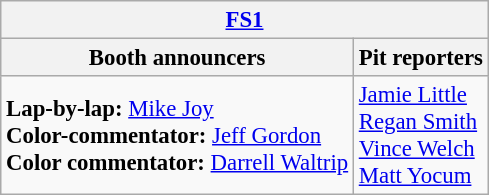<table class="wikitable" style="font-size: 95%;">
<tr>
<th colspan="2"><a href='#'>FS1</a></th>
</tr>
<tr>
<th>Booth announcers</th>
<th>Pit reporters</th>
</tr>
<tr>
<td><strong>Lap-by-lap:</strong> <a href='#'>Mike Joy</a><br><strong>Color-commentator:</strong> <a href='#'>Jeff Gordon</a><br><strong>Color commentator:</strong> <a href='#'>Darrell Waltrip</a></td>
<td><a href='#'>Jamie Little</a><br><a href='#'>Regan Smith</a><br><a href='#'>Vince Welch</a><br><a href='#'>Matt Yocum</a></td>
</tr>
</table>
